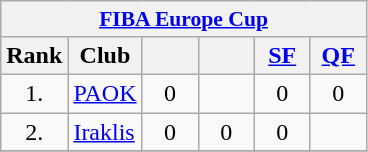<table class="wikitable" style="text-align:center">
<tr style="font-size:90%">
<th colspan=6><a href='#'>FIBA Europe Cup</a></th>
</tr>
<tr>
<th>Rank</th>
<th width=30>Club</th>
<th width=30></th>
<th width=30></th>
<th width=30><a href='#'>SF</a></th>
<th width=30><a href='#'>QF</a></th>
</tr>
<tr>
<td>1.</td>
<td align=left><a href='#'>PAOK</a></td>
<td>0</td>
<td></td>
<td>0</td>
<td>0</td>
</tr>
<tr>
<td>2.</td>
<td align=left><a href='#'>Iraklis</a></td>
<td>0</td>
<td>0</td>
<td>0</td>
<td></td>
</tr>
<tr>
</tr>
</table>
